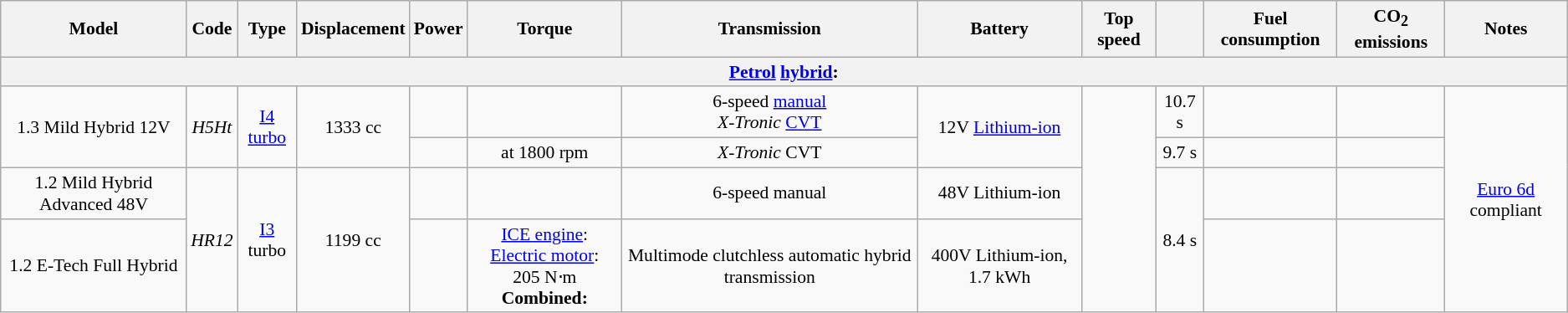<table class="wikitable" style="font-size: 90%; text-align: center;">
<tr>
<th>Model</th>
<th>Code</th>
<th>Type</th>
<th>Displacement</th>
<th>Power</th>
<th>Torque</th>
<th>Transmission</th>
<th>Battery</th>
<th>Top speed</th>
<th></th>
<th>Fuel consumption</th>
<th>CO<sub>2</sub> emissions</th>
<th>Notes</th>
</tr>
<tr>
<th colspan="14"><strong><a href='#'>Petrol</a> <a href='#'>hybrid</a>:</strong></th>
</tr>
<tr>
<td rowspan="2">1.3 Mild Hybrid 12V</td>
<td rowspan="2"><em>H5Ht</em></td>
<td rowspan="2"><a href='#'>I4</a> <a href='#'>turbo</a></td>
<td rowspan="2">1333 cc</td>
<td></td>
<td></td>
<td>6-speed <a href='#'>manual</a><br><em>X-Tronic</em> <a href='#'>CVT</a></td>
<td rowspan="2">12V <a href='#'>Lithium-ion</a></td>
<td rowspan="4"></td>
<td>10.7 s</td>
<td></td>
<td></td>
<td rowspan="4"><a href='#'>Euro 6d</a> compliant</td>
</tr>
<tr>
<td></td>
<td> at 1800 rpm</td>
<td><em>X-Tronic</em> CVT</td>
<td>9.7 s</td>
<td></td>
<td></td>
</tr>
<tr>
<td>1.2 Mild Hybrid Advanced 48V</td>
<td rowspan="2"><em>HR12</em></td>
<td rowspan="2"><a href='#'>I3</a> turbo</td>
<td rowspan="2">1199 cc</td>
<td></td>
<td></td>
<td>6-speed manual</td>
<td>48V Lithium-ion</td>
<td rowspan="2">8.4 s</td>
<td></td>
<td></td>
</tr>
<tr>
<td>1.2 E-Tech Full Hybrid</td>
<td></td>
<td><a href='#'>ICE engine</a>: <br><a href='#'>Electric motor</a>: 205 N⋅m<br><strong>Combined:</strong> </td>
<td>Multimode clutchless automatic hybrid transmission</td>
<td>400V Lithium-ion, 1.7 kWh</td>
<td></td>
<td></td>
</tr>
</table>
